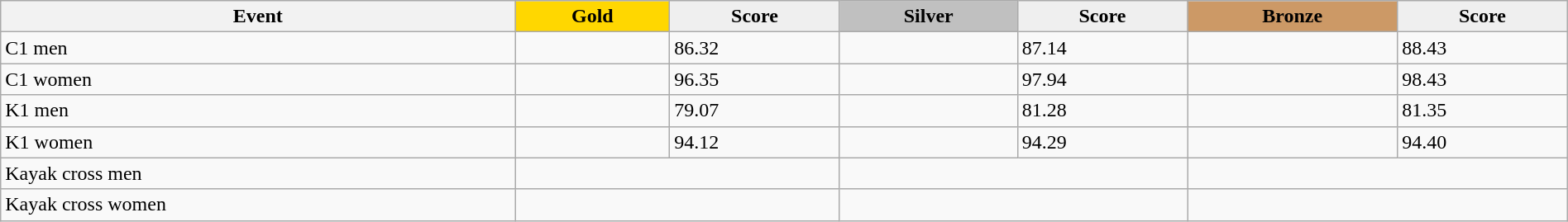<table class="wikitable" width=100%>
<tr>
<th>Event</th>
<td align=center bgcolor="gold"><strong>Gold</strong></td>
<td align=center bgcolor="EFEFEF"><strong>Score</strong></td>
<td align=center bgcolor="silver"><strong>Silver</strong></td>
<td align=center bgcolor="EFEFEF"><strong>Score</strong></td>
<td align=center bgcolor="CC9966"><strong>Bronze</strong></td>
<td align=center bgcolor="EFEFEF"><strong>Score</strong></td>
</tr>
<tr>
<td>C1 men</td>
<td></td>
<td>86.32</td>
<td></td>
<td>87.14</td>
<td></td>
<td>88.43</td>
</tr>
<tr>
<td>C1 women</td>
<td></td>
<td>96.35</td>
<td></td>
<td>97.94</td>
<td></td>
<td>98.43</td>
</tr>
<tr>
<td>K1 men</td>
<td></td>
<td>79.07</td>
<td></td>
<td>81.28</td>
<td></td>
<td>81.35</td>
</tr>
<tr>
<td>K1 women</td>
<td></td>
<td>94.12</td>
<td></td>
<td>94.29</td>
<td></td>
<td>94.40</td>
</tr>
<tr>
<td>Kayak cross men</td>
<td colspan=2></td>
<td colspan=2></td>
<td colspan=2></td>
</tr>
<tr>
<td>Kayak cross women</td>
<td colspan=2></td>
<td colspan=2></td>
<td colspan=2></td>
</tr>
</table>
